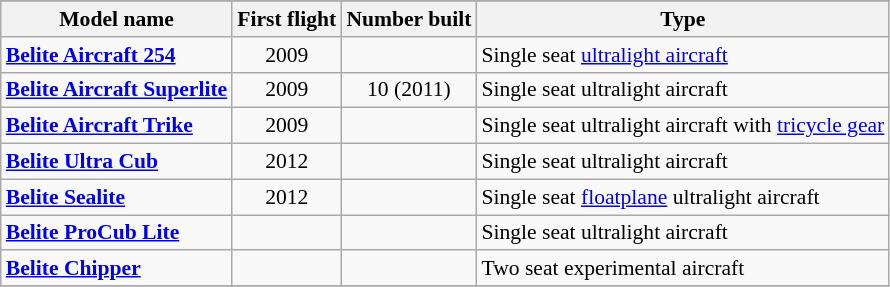<table class="wikitable" align=center style="font-size:90%;">
<tr>
</tr>
<tr style="background:#efefef;">
<th>Model name</th>
<th>First flight</th>
<th>Number built</th>
<th>Type</th>
</tr>
<tr>
<td align=left><strong><a href='#'>Belite Aircraft 254</a></strong></td>
<td align=center>2009</td>
<td align=center></td>
<td align=left>Single seat <a href='#'>ultralight aircraft</a></td>
</tr>
<tr>
<td align=left><strong><a href='#'>Belite Aircraft Superlite</a></strong></td>
<td align=center>2009</td>
<td align=center>10 (2011)</td>
<td align=left>Single seat ultralight aircraft</td>
</tr>
<tr>
<td align=left><strong><a href='#'>Belite Aircraft Trike</a></strong></td>
<td align=center>2009</td>
<td align=center></td>
<td align=left>Single seat ultralight aircraft with <a href='#'>tricycle gear</a></td>
</tr>
<tr>
<td align=left><strong><a href='#'>Belite Ultra Cub</a></strong></td>
<td align=center>2012</td>
<td align=center></td>
<td align=left>Single seat ultralight aircraft</td>
</tr>
<tr>
<td align=left><strong><a href='#'>Belite Sealite</a></strong></td>
<td align=center>2012</td>
<td align=center></td>
<td align=left>Single seat <a href='#'>floatplane</a> ultralight aircraft</td>
</tr>
<tr>
<td align=left><strong><a href='#'>Belite ProCub Lite</a></strong></td>
<td align=center></td>
<td align=center></td>
<td align=left>Single seat ultralight aircraft</td>
</tr>
<tr>
<td align=left><strong><a href='#'>Belite Chipper</a></strong></td>
<td align=center></td>
<td align=center></td>
<td align=left>Two seat experimental aircraft</td>
</tr>
<tr>
</tr>
</table>
